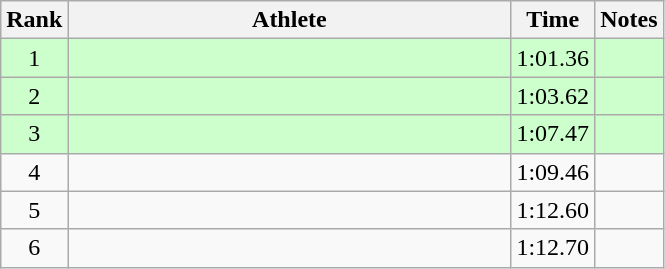<table class="wikitable" style="text-align:center">
<tr>
<th>Rank</th>
<th Style="width:18em">Athlete</th>
<th>Time</th>
<th>Notes</th>
</tr>
<tr style="background:#cfc">
<td>1</td>
<td style="text-align:left"></td>
<td>1:01.36</td>
<td></td>
</tr>
<tr style="background:#cfc">
<td>2</td>
<td style="text-align:left"></td>
<td>1:03.62</td>
<td></td>
</tr>
<tr style="background:#cfc">
<td>3</td>
<td style="text-align:left"></td>
<td>1:07.47</td>
<td></td>
</tr>
<tr>
<td>4</td>
<td style="text-align:left"></td>
<td>1:09.46</td>
<td></td>
</tr>
<tr>
<td>5</td>
<td style="text-align:left"></td>
<td>1:12.60</td>
<td></td>
</tr>
<tr>
<td>6</td>
<td style="text-align:left"></td>
<td>1:12.70</td>
<td></td>
</tr>
</table>
